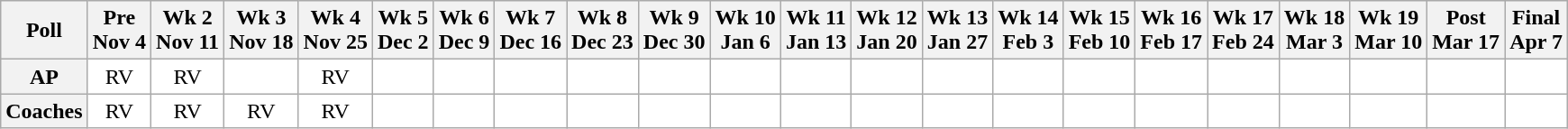<table class="wikitable" style="white-space:nowrap;">
<tr>
<th>Poll</th>
<th>Pre<br>Nov 4</th>
<th>Wk 2<br>Nov 11</th>
<th>Wk 3<br>Nov 18</th>
<th>Wk 4<br>Nov 25</th>
<th>Wk 5<br>Dec 2</th>
<th>Wk 6<br>Dec 9</th>
<th>Wk 7<br>Dec 16</th>
<th>Wk 8<br>Dec 23</th>
<th>Wk 9<br>Dec 30</th>
<th>Wk 10<br>Jan 6</th>
<th>Wk 11<br>Jan 13</th>
<th>Wk 12<br>Jan 20</th>
<th>Wk 13<br>Jan 27</th>
<th>Wk 14<br>Feb 3</th>
<th>Wk 15<br>Feb 10</th>
<th>Wk 16<br>Feb 17</th>
<th>Wk 17<br>Feb 24</th>
<th>Wk 18<br>Mar 3</th>
<th>Wk 19<br>Mar 10</th>
<th>Post<br>Mar 17</th>
<th>Final<br>Apr 7</th>
</tr>
<tr style="text-align:center;">
<th>AP</th>
<td style="background:#FFF;">RV</td>
<td style="background:#FFF;">RV</td>
<td style="background:#FFF;"></td>
<td style="background:#FFF;">RV</td>
<td style="background:#FFF;"></td>
<td style="background:#FFF;"></td>
<td style="background:#FFF;"></td>
<td style="background:#FFF;"></td>
<td style="background:#FFF;"></td>
<td style="background:#FFF;"></td>
<td style="background:#FFF;"></td>
<td style="background:#FFF;"></td>
<td style="background:#FFF;"></td>
<td style="background:#FFF;"></td>
<td style="background:#FFF;"></td>
<td style="background:#FFF;"></td>
<td style="background:#FFF;"></td>
<td style="background:#FFF;"></td>
<td style="background:#FFF;"></td>
<td style="background:#FFF;"></td>
<td style="background:#FFF;"></td>
</tr>
<tr style="text-align:center;">
<th>Coaches</th>
<td style="background:#FFF;">RV</td>
<td style="background:#FFF;">RV</td>
<td style="background:#FFF;">RV</td>
<td style="background:#FFF;">RV</td>
<td style="background:#FFF;"></td>
<td style="background:#FFF;"></td>
<td style="background:#FFF;"></td>
<td style="background:#FFF;"></td>
<td style="background:#FFF;"></td>
<td style="background:#FFF;"></td>
<td style="background:#FFF;"></td>
<td style="background:#FFF;"></td>
<td style="background:#FFF;"></td>
<td style="background:#FFF;"></td>
<td style="background:#FFF;"></td>
<td style="background:#FFF;"></td>
<td style="background:#FFF;"></td>
<td style="background:#FFF;"></td>
<td style="background:#FFF;"></td>
<td style="background:#FFF;"></td>
<td style="background:#FFF;"></td>
</tr>
</table>
